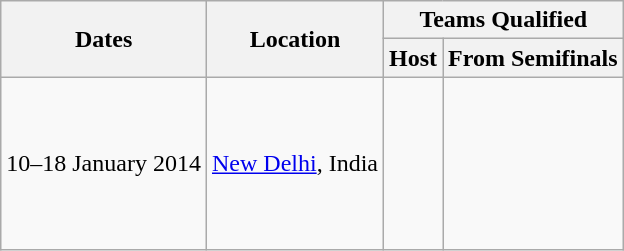<table class=wikitable>
<tr>
<th rowspan=2>Dates</th>
<th rowspan=2>Location</th>
<th colspan=2>Teams Qualified</th>
</tr>
<tr>
<th>Host</th>
<th>From Semifinals</th>
</tr>
<tr>
<td>10–18 January 2014</td>
<td><a href='#'>New Delhi</a>, India</td>
<td></td>
<td><br><br><br><br><br><br></td>
</tr>
</table>
